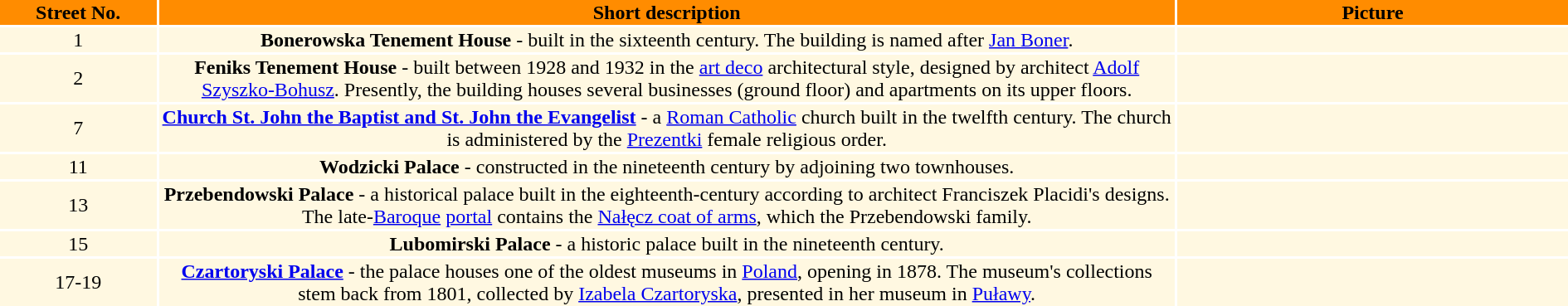<table>
<tr ---- bgcolor="#FF 8C 00">
<th width=4%>Street No.</th>
<th width=26%>Short description</th>
<th width=10%>Picture</th>
</tr>
<tr ---- bgcolor="#FFF8E1">
<td align="center">1</td>
<td align="center"><strong>Bonerowska Tenement House</strong> - built in the sixteenth century. The building is named after <a href='#'>Jan Boner</a>.</td>
<td align="center"></td>
</tr>
<tr ---- bgcolor="#FFF8E1">
<td align="center">2</td>
<td align="center"><strong>Feniks Tenement House</strong> - built between 1928 and 1932 in the <a href='#'>art deco</a> architectural style, designed by architect <a href='#'>Adolf Szyszko-Bohusz</a>. Presently, the building houses several businesses (ground floor) and apartments on its upper floors.</td>
<td align="center"></td>
</tr>
<tr ---- bgcolor="#FFF8E1">
<td align="center">7</td>
<td align="center"><strong><a href='#'>Church St. John the Baptist and St. John the Evangelist</a></strong> - a <a href='#'>Roman Catholic</a> church built in the twelfth century. The church is administered by the <a href='#'>Prezentki</a> female religious order.</td>
<td align="center"></td>
</tr>
<tr ---- bgcolor="#FFF8E1">
<td align="center">11</td>
<td align="center"><strong>Wodzicki Palace</strong> - constructed in the nineteenth century by adjoining two townhouses.</td>
<td align="center"></td>
</tr>
<tr ---- bgcolor="#FFF8E1">
<td align="center">13</td>
<td align="center"><strong>Przebendowski Palace</strong> - a historical palace built in the eighteenth-century according to architect Franciszek Placidi's designs. The late-<a href='#'>Baroque</a> <a href='#'>portal</a> contains the <a href='#'>Nałęcz coat of arms</a>, which the Przebendowski family.</td>
<td align="center"></td>
</tr>
<tr ---- bgcolor="#FFF8E1">
<td align="center">15</td>
<td align="center"><strong>Lubomirski Palace</strong> - a historic palace built in the nineteenth century.</td>
<td align="center"></td>
</tr>
<tr ---- bgcolor="#FFF8E1">
<td align="center">17-19</td>
<td align="center"><strong><a href='#'>Czartoryski Palace</a></strong> - the palace houses one of the oldest museums in <a href='#'>Poland</a>, opening in 1878. The museum's collections stem back from 1801, collected by <a href='#'>Izabela Czartoryska</a>, presented in her museum in <a href='#'>Puławy</a>.</td>
<td align="center"></td>
</tr>
</table>
